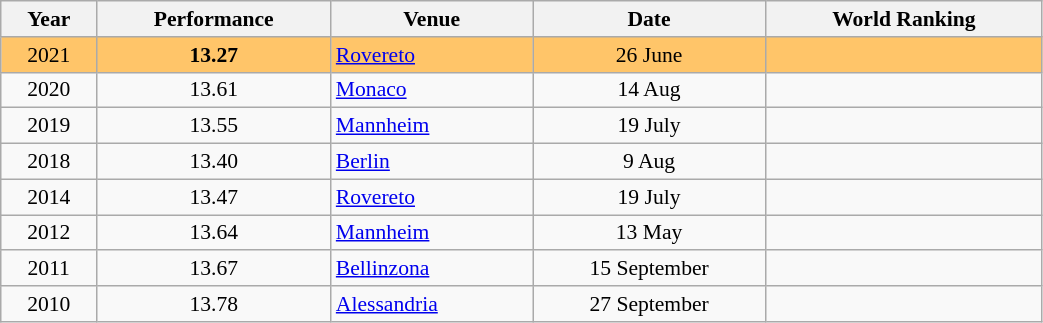<table class="wikitable" width=55% style="font-size:90%; text-align:center;">
<tr>
<th>Year</th>
<th>Performance</th>
<th>Venue</th>
<th>Date</th>
<th>World Ranking</th>
</tr>
<tr bgcolor=FFC569>
<td>2021</td>
<td><strong>13.27</strong></td>
<td align=left> <a href='#'>Rovereto</a></td>
<td>26 June</td>
<td align=center></td>
</tr>
<tr>
<td>2020</td>
<td>13.61</td>
<td align=left> <a href='#'>Monaco</a></td>
<td>14 Aug</td>
<td align=center></td>
</tr>
<tr>
<td>2019</td>
<td>13.55</td>
<td align=left> <a href='#'>Mannheim</a></td>
<td>19 July</td>
<td align=center></td>
</tr>
<tr>
<td>2018</td>
<td>13.40</td>
<td align=left> <a href='#'>Berlin</a></td>
<td>9 Aug</td>
<td align=center></td>
</tr>
<tr>
<td>2014</td>
<td>13.47</td>
<td align=left> <a href='#'>Rovereto</a></td>
<td>19 July</td>
<td align=center></td>
</tr>
<tr>
<td>2012</td>
<td>13.64</td>
<td align=left> <a href='#'>Mannheim</a></td>
<td>13 May</td>
<td align=center></td>
</tr>
<tr>
<td>2011</td>
<td>13.67</td>
<td align=left> <a href='#'>Bellinzona</a></td>
<td>15 September</td>
<td align=center></td>
</tr>
<tr>
<td>2010</td>
<td>13.78</td>
<td align=left> <a href='#'>Alessandria</a></td>
<td>27 September</td>
<td align=center></td>
</tr>
</table>
